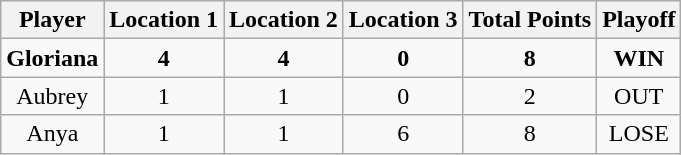<table class="wikitable" style="text-align:center;">
<tr>
<th>Player</th>
<th>Location 1</th>
<th>Location 2</th>
<th>Location 3</th>
<th>Total Points</th>
<th>Playoff</th>
</tr>
<tr>
<td><strong>Gloriana</strong></td>
<td><strong>4</strong></td>
<td><strong>4</strong></td>
<td><strong>0</strong></td>
<td><strong>8</strong></td>
<td><strong>WIN</strong></td>
</tr>
<tr>
<td>Aubrey</td>
<td>1</td>
<td>1</td>
<td>0</td>
<td>2</td>
<td>OUT</td>
</tr>
<tr>
<td>Anya</td>
<td>1</td>
<td>1</td>
<td>6</td>
<td>8</td>
<td>LOSE</td>
</tr>
</table>
